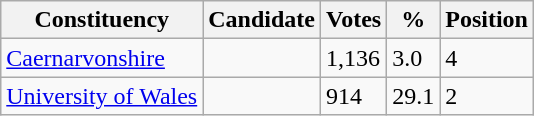<table class="wikitable sortable">
<tr>
<th>Constituency</th>
<th>Candidate</th>
<th>Votes</th>
<th>%</th>
<th>Position</th>
</tr>
<tr>
<td><a href='#'>Caernarvonshire</a></td>
<td></td>
<td>1,136</td>
<td>3.0</td>
<td>4</td>
</tr>
<tr>
<td><a href='#'>University of Wales</a></td>
<td></td>
<td>914</td>
<td>29.1</td>
<td>2</td>
</tr>
</table>
